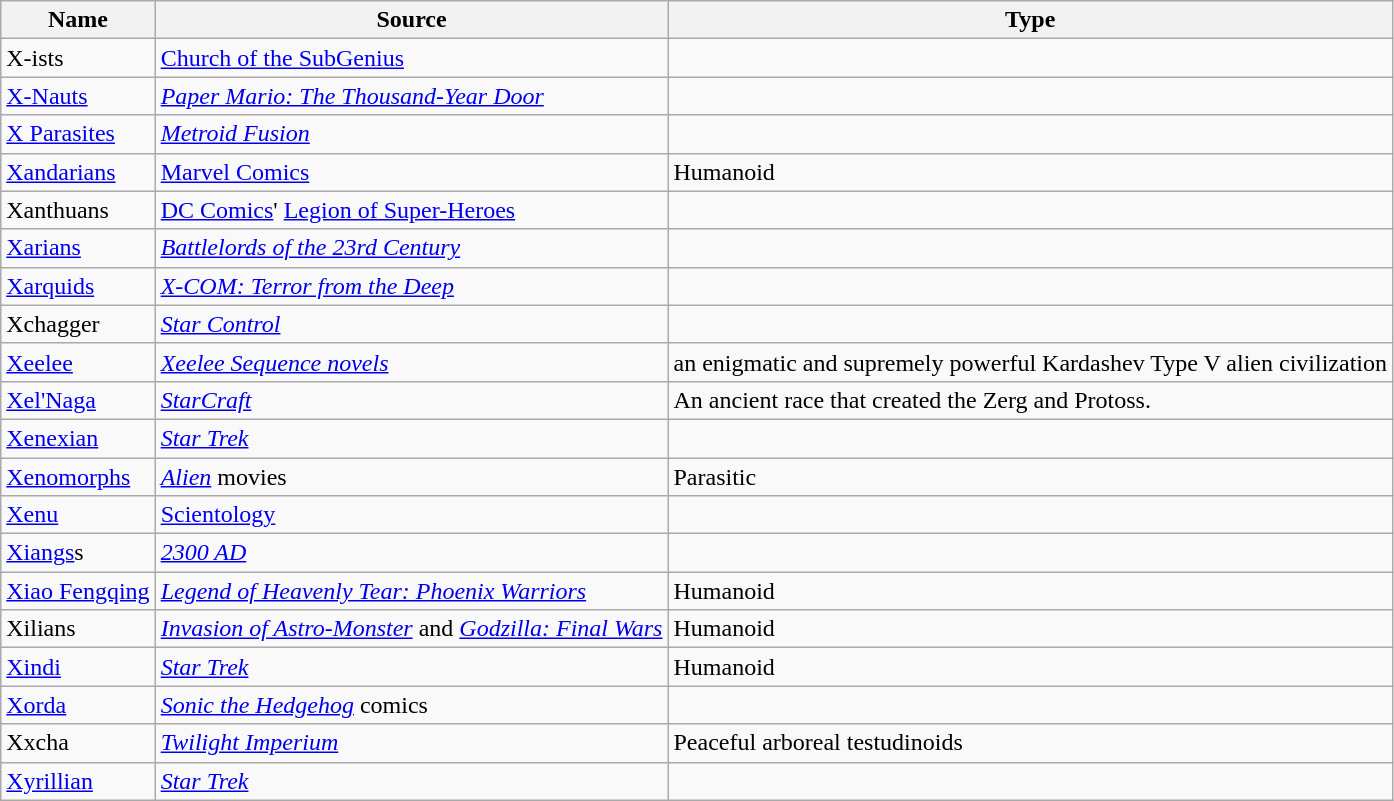<table class="wikitable sortable">
<tr>
<th>Name</th>
<th>Source</th>
<th>Type</th>
</tr>
<tr>
<td>X-ists</td>
<td><a href='#'>Church of the SubGenius</a></td>
<td></td>
</tr>
<tr>
<td><a href='#'>X-Nauts</a></td>
<td><em><a href='#'>Paper Mario: The Thousand-Year Door</a></em></td>
<td></td>
</tr>
<tr>
<td><a href='#'>X Parasites</a></td>
<td><em><a href='#'>Metroid Fusion</a></em></td>
<td></td>
</tr>
<tr>
<td><a href='#'>Xandarians</a></td>
<td><a href='#'>Marvel Comics</a></td>
<td>Humanoid</td>
</tr>
<tr>
<td>Xanthuans</td>
<td><a href='#'>DC Comics</a>' <a href='#'>Legion of Super-Heroes</a></td>
<td></td>
</tr>
<tr>
<td><a href='#'>Xarians</a></td>
<td><em><a href='#'>Battlelords of the 23rd Century</a></em></td>
<td></td>
</tr>
<tr>
<td><a href='#'>Xarquids</a></td>
<td><em><a href='#'>X-COM: Terror from the Deep</a></em></td>
<td></td>
</tr>
<tr>
<td>Xchagger</td>
<td><em><a href='#'>Star Control</a></em></td>
<td></td>
</tr>
<tr>
<td><a href='#'>Xeelee</a></td>
<td><em><a href='#'>Xeelee Sequence novels</a></em></td>
<td>an enigmatic and supremely powerful Kardashev Type V alien civilization</td>
</tr>
<tr>
<td><a href='#'>Xel'Naga</a></td>
<td><em><a href='#'>StarCraft</a></em></td>
<td>An ancient race that created the Zerg and Protoss.</td>
</tr>
<tr>
<td><a href='#'>Xenexian</a></td>
<td><em><a href='#'>Star Trek</a></em></td>
<td></td>
</tr>
<tr>
<td><a href='#'>Xenomorphs</a></td>
<td><em><a href='#'>Alien</a></em> movies</td>
<td>Parasitic</td>
</tr>
<tr>
<td><a href='#'>Xenu</a></td>
<td><a href='#'>Scientology</a></td>
<td></td>
</tr>
<tr>
<td><a href='#'>Xiangs</a>s</td>
<td><em><a href='#'>2300 AD</a></em></td>
<td></td>
</tr>
<tr>
<td><a href='#'>Xiao Fengqing</a></td>
<td><em><a href='#'>Legend of Heavenly Tear: Phoenix Warriors</a></em></td>
<td>Humanoid</td>
</tr>
<tr>
<td>Xilians</td>
<td><em><a href='#'>Invasion of Astro-Monster</a></em> and <em><a href='#'>Godzilla: Final Wars</a></em></td>
<td>Humanoid</td>
</tr>
<tr>
<td><a href='#'>Xindi</a></td>
<td><em><a href='#'>Star Trek</a></em></td>
<td>Humanoid</td>
</tr>
<tr>
<td><a href='#'>Xorda</a></td>
<td><em><a href='#'>Sonic the Hedgehog</a></em> comics</td>
<td></td>
</tr>
<tr>
<td>Xxcha</td>
<td><em><a href='#'>Twilight Imperium</a></em></td>
<td>Peaceful arboreal testudinoids</td>
</tr>
<tr>
<td><a href='#'>Xyrillian</a></td>
<td><em><a href='#'>Star Trek</a></em></td>
<td></td>
</tr>
</table>
